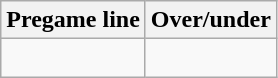<table class="wikitable">
<tr align="center">
<th style=>Pregame line</th>
<th style=>Over/under</th>
</tr>
<tr align="center">
<td> </td>
<td> </td>
</tr>
</table>
